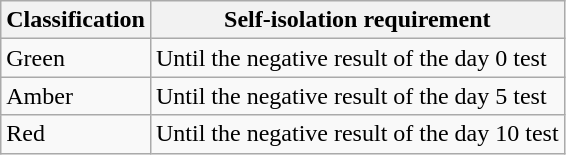<table class="wikitable">
<tr>
<th>Classification</th>
<th>Self-isolation requirement</th>
</tr>
<tr>
<td>Green</td>
<td>Until the negative result of the day 0 test</td>
</tr>
<tr>
<td>Amber</td>
<td>Until the negative result of the day 5 test</td>
</tr>
<tr>
<td>Red</td>
<td>Until the negative result of the day 10 test</td>
</tr>
</table>
